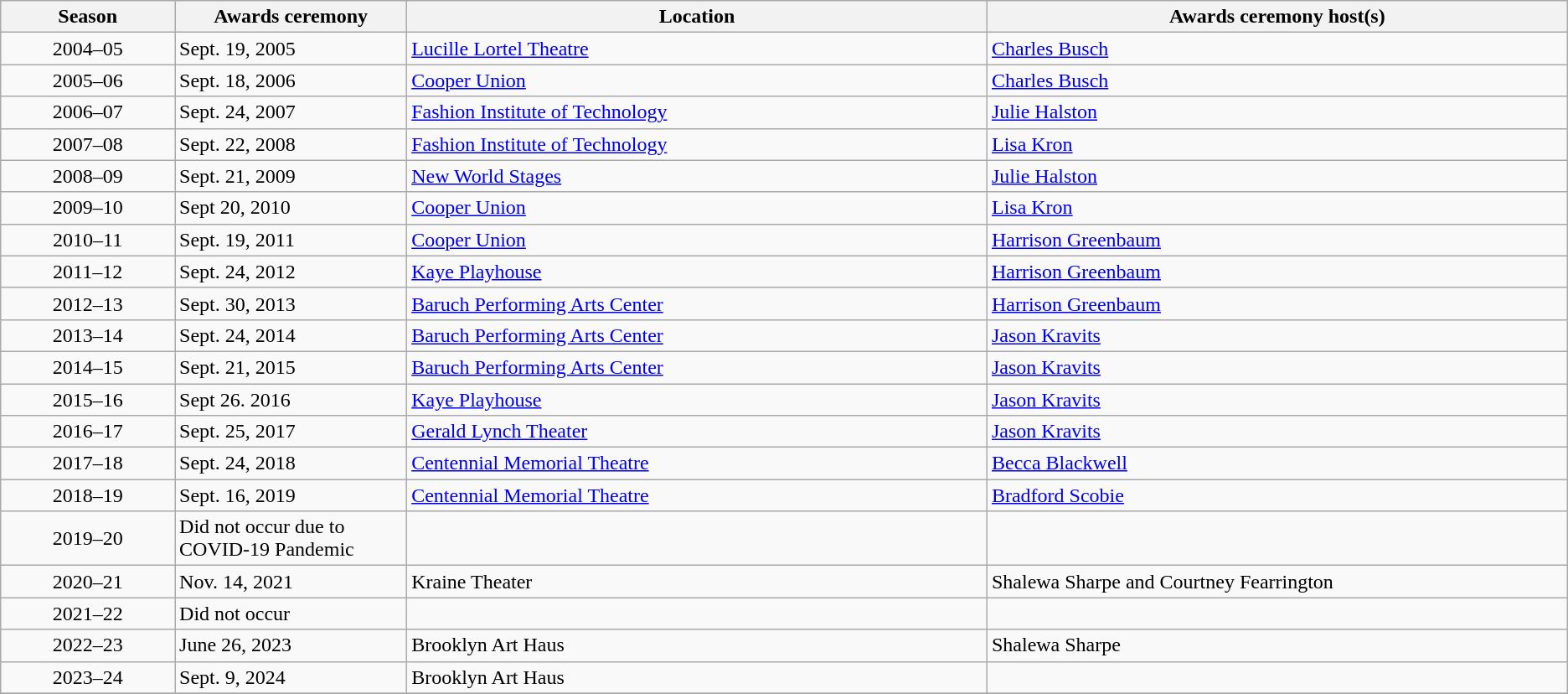<table class="wikitable plainrowsheader">
<tr>
<th width="6%">Season</th>
<th width="8%">Awards ceremony</th>
<th width="20%">Location</th>
<th width="20%">Awards ceremony host(s)</th>
</tr>
<tr>
<td align="center">2004–05</td>
<td>Sept. 19, 2005</td>
<td><a href='#'>Lucille Lortel Theatre</a></td>
<td><a href='#'>Charles Busch</a></td>
</tr>
<tr>
<td align="center">2005–06</td>
<td>Sept. 18, 2006 </td>
<td><a href='#'>Cooper Union</a></td>
<td><a href='#'>Charles Busch</a></td>
</tr>
<tr>
<td align="center">2006–07</td>
<td>Sept. 24, 2007</td>
<td><a href='#'>Fashion Institute of Technology</a></td>
<td><a href='#'>Julie Halston</a></td>
</tr>
<tr>
<td align="center">2007–08</td>
<td>Sept. 22, 2008</td>
<td><a href='#'>Fashion Institute of Technology</a></td>
<td><a href='#'>Lisa Kron</a></td>
</tr>
<tr>
<td align="center">2008–09</td>
<td>Sept. 21, 2009</td>
<td><a href='#'>New World Stages</a></td>
<td><a href='#'>Julie Halston</a></td>
</tr>
<tr>
<td align="center">2009–10</td>
<td>Sept 20, 2010</td>
<td><a href='#'>Cooper Union</a></td>
<td><a href='#'>Lisa Kron</a></td>
</tr>
<tr>
<td align="center">2010–11</td>
<td>Sept. 19, 2011</td>
<td><a href='#'>Cooper Union</a></td>
<td><a href='#'>Harrison Greenbaum</a></td>
</tr>
<tr>
<td align="center">2011–12</td>
<td>Sept. 24, 2012</td>
<td><a href='#'>Kaye Playhouse</a></td>
<td><a href='#'>Harrison Greenbaum</a></td>
</tr>
<tr>
<td align="center">2012–13</td>
<td>Sept. 30, 2013</td>
<td><a href='#'>Baruch Performing Arts Center</a></td>
<td><a href='#'>Harrison Greenbaum</a></td>
</tr>
<tr>
<td align="center">2013–14</td>
<td>Sept. 24, 2014</td>
<td><a href='#'>Baruch Performing Arts Center</a></td>
<td><a href='#'>Jason Kravits</a></td>
</tr>
<tr>
<td align="center">2014–15</td>
<td>Sept. 21, 2015</td>
<td><a href='#'>Baruch Performing Arts Center</a></td>
<td><a href='#'>Jason Kravits</a></td>
</tr>
<tr>
<td align="center">2015–16</td>
<td>Sept 26. 2016</td>
<td><a href='#'>Kaye Playhouse</a></td>
<td><a href='#'>Jason Kravits</a></td>
</tr>
<tr>
<td align="center">2016–17</td>
<td>Sept. 25, 2017</td>
<td><a href='#'>Gerald Lynch Theater</a></td>
<td><a href='#'>Jason Kravits</a></td>
</tr>
<tr>
<td align="center">2017–18</td>
<td>Sept. 24, 2018</td>
<td><a href='#'>Centennial Memorial Theatre</a></td>
<td><a href='#'>Becca Blackwell</a></td>
</tr>
<tr>
<td align="center">2018–19</td>
<td>Sept. 16, 2019</td>
<td><a href='#'>Centennial Memorial Theatre</a></td>
<td><a href='#'>Bradford Scobie</a></td>
</tr>
<tr>
<td align="center">2019–20</td>
<td>Did not occur due to COVID-19 Pandemic</td>
<td></td>
<td></td>
</tr>
<tr>
<td align="center">2020–21</td>
<td>Nov. 14, 2021</td>
<td>Kraine Theater</td>
<td>Shalewa Sharpe and Courtney Fearrington</td>
</tr>
<tr>
<td align="center">2021–22</td>
<td>Did not occur</td>
<td></td>
<td></td>
</tr>
<tr>
<td align="center">2022–23</td>
<td>June 26, 2023</td>
<td>Brooklyn Art Haus</td>
<td>Shalewa Sharpe</td>
</tr>
<tr>
<td align="center">2023–24</td>
<td>Sept. 9, 2024</td>
<td>Brooklyn Art Haus</td>
<td></td>
</tr>
<tr>
</tr>
</table>
